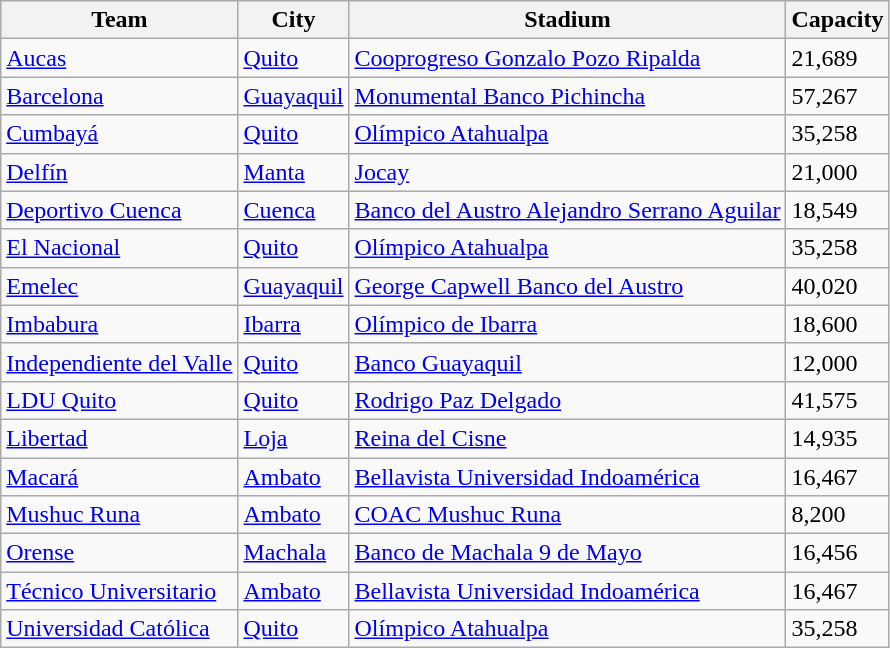<table class="wikitable sortable">
<tr>
<th>Team</th>
<th>City</th>
<th>Stadium</th>
<th>Capacity</th>
</tr>
<tr>
<td><a href='#'>Aucas</a></td>
<td><a href='#'>Quito</a></td>
<td><a href='#'>Cooprogreso Gonzalo Pozo Ripalda</a></td>
<td>21,689</td>
</tr>
<tr>
<td><a href='#'>Barcelona</a></td>
<td><a href='#'>Guayaquil</a></td>
<td><a href='#'>Monumental Banco Pichincha</a></td>
<td>57,267</td>
</tr>
<tr>
<td><a href='#'>Cumbayá</a></td>
<td><a href='#'>Quito</a></td>
<td><a href='#'>Olímpico Atahualpa</a></td>
<td>35,258</td>
</tr>
<tr>
<td><a href='#'>Delfín</a></td>
<td><a href='#'>Manta</a></td>
<td><a href='#'>Jocay</a></td>
<td>21,000</td>
</tr>
<tr>
<td><a href='#'>Deportivo Cuenca</a></td>
<td><a href='#'>Cuenca</a></td>
<td><a href='#'>Banco del Austro Alejandro Serrano Aguilar</a></td>
<td>18,549</td>
</tr>
<tr>
<td><a href='#'>El Nacional</a></td>
<td><a href='#'>Quito</a></td>
<td><a href='#'>Olímpico Atahualpa</a></td>
<td>35,258</td>
</tr>
<tr>
<td><a href='#'>Emelec</a></td>
<td><a href='#'>Guayaquil</a></td>
<td><a href='#'>George Capwell Banco del Austro</a></td>
<td>40,020</td>
</tr>
<tr>
<td><a href='#'>Imbabura</a></td>
<td><a href='#'>Ibarra</a></td>
<td><a href='#'>Olímpico de Ibarra</a></td>
<td>18,600</td>
</tr>
<tr>
<td><a href='#'>Independiente del Valle</a></td>
<td><a href='#'>Quito</a></td>
<td><a href='#'>Banco Guayaquil</a></td>
<td>12,000</td>
</tr>
<tr>
<td><a href='#'>LDU Quito</a></td>
<td><a href='#'>Quito</a></td>
<td><a href='#'>Rodrigo Paz Delgado</a></td>
<td>41,575</td>
</tr>
<tr>
<td><a href='#'>Libertad</a></td>
<td><a href='#'>Loja</a></td>
<td><a href='#'>Reina del Cisne</a></td>
<td>14,935</td>
</tr>
<tr>
<td><a href='#'>Macará</a></td>
<td><a href='#'>Ambato</a></td>
<td><a href='#'>Bellavista Universidad Indoamérica</a></td>
<td>16,467</td>
</tr>
<tr>
<td><a href='#'>Mushuc Runa</a></td>
<td><a href='#'>Ambato</a></td>
<td><a href='#'>COAC Mushuc Runa</a></td>
<td>8,200</td>
</tr>
<tr>
<td><a href='#'>Orense</a></td>
<td><a href='#'>Machala</a></td>
<td><a href='#'>Banco de Machala 9 de Mayo</a></td>
<td>16,456</td>
</tr>
<tr>
<td><a href='#'>Técnico Universitario</a></td>
<td><a href='#'>Ambato</a></td>
<td><a href='#'>Bellavista Universidad Indoamérica</a></td>
<td>16,467</td>
</tr>
<tr>
<td><a href='#'>Universidad Católica</a></td>
<td><a href='#'>Quito</a></td>
<td><a href='#'>Olímpico Atahualpa</a></td>
<td>35,258</td>
</tr>
</table>
